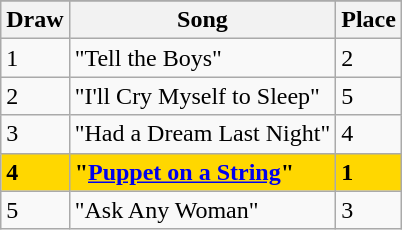<table class="wikitable sortable">
<tr>
</tr>
<tr>
<th>Draw</th>
<th>Song</th>
<th>Place</th>
</tr>
<tr>
<td>1</td>
<td>"Tell the Boys"</td>
<td>2</td>
</tr>
<tr>
<td>2</td>
<td>"I'll Cry Myself to Sleep"</td>
<td>5</td>
</tr>
<tr>
<td>3</td>
<td>"Had a Dream Last Night"</td>
<td>4</td>
</tr>
<tr style="background:gold; font-weight:bold;">
<td>4</td>
<td>"<a href='#'>Puppet on a String</a>"</td>
<td>1</td>
</tr>
<tr>
<td>5</td>
<td>"Ask Any Woman"</td>
<td>3</td>
</tr>
</table>
